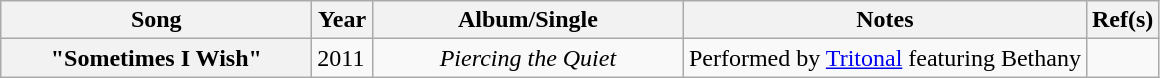<table class="wikitable plainrowheaders">
<tr>
<th width="200">Song</th>
<th width="33">Year</th>
<th width="200">Album/Single</th>
<th>Notes</th>
<th width="25">Ref(s)</th>
</tr>
<tr>
<th scope="row">"Sometimes I Wish"</th>
<td>2011</td>
<td align="center"><em>Piercing the Quiet</em></td>
<td align="center">Performed by <a href='#'>Tritonal</a> featuring Bethany</td>
<td align="center"></td>
</tr>
</table>
